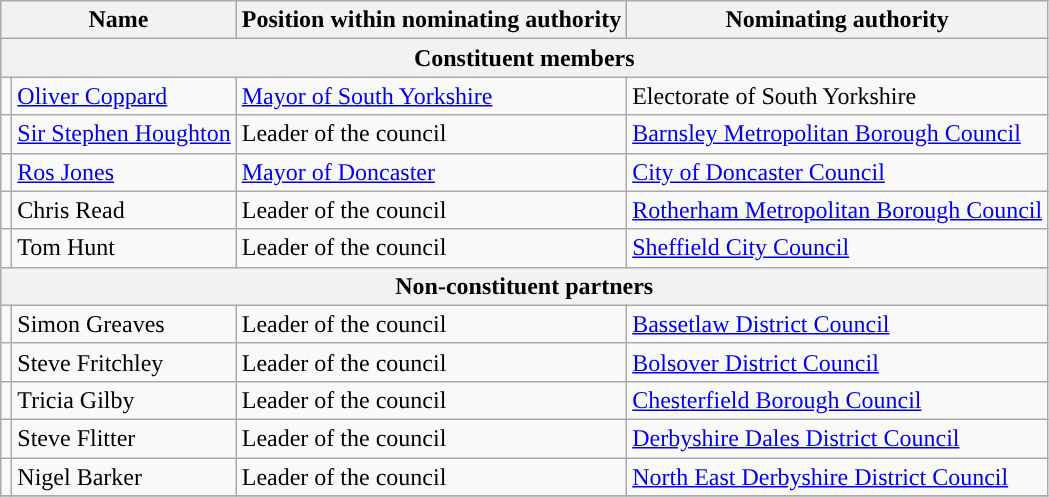<table class="wikitable sortable">
<tr>
<th colspan=2>Name</th>
<th>Position within nominating authority</th>
<th>Nominating authority</th>
</tr>
<tr>
<th colspan=4>Constituent members</th>
</tr>
<tr>
<td style="background:"></td>
<td><a href='#'>Oliver Coppard</a></td>
<td><a href='#'>Mayor of South Yorkshire</a></td>
<td>Electorate of South Yorkshire</td>
</tr>
<tr>
<td style="background:"></td>
<td><a href='#'>Sir Stephen Houghton</a></td>
<td>Leader of the council</td>
<td><a href='#'>Barnsley Metropolitan Borough Council</a></td>
</tr>
<tr>
<td style="background:"></td>
<td><a href='#'>Ros Jones</a></td>
<td><a href='#'>Mayor of Doncaster</a></td>
<td><a href='#'>City of Doncaster Council</a></td>
</tr>
<tr>
<td style="background:"></td>
<td>Chris Read</td>
<td>Leader of the council</td>
<td><a href='#'>Rotherham Metropolitan Borough Council</a></td>
</tr>
<tr>
<td style="background:"></td>
<td>Tom Hunt</td>
<td>Leader of the council</td>
<td><a href='#'>Sheffield City Council</a></td>
</tr>
<tr>
<th colspan=4>Non-constituent partners</th>
</tr>
<tr>
<td style="background:"></td>
<td>Simon Greaves</td>
<td>Leader of the council</td>
<td><a href='#'>Bassetlaw District Council</a></td>
</tr>
<tr>
<td style="background:"></td>
<td>Steve Fritchley</td>
<td>Leader of the council</td>
<td><a href='#'>Bolsover District Council</a></td>
</tr>
<tr>
<td style="background:"></td>
<td>Tricia Gilby</td>
<td>Leader of the council</td>
<td><a href='#'>Chesterfield Borough Council</a></td>
</tr>
<tr>
<td style="background:"></td>
<td>Steve Flitter</td>
<td>Leader of the council</td>
<td><a href='#'>Derbyshire Dales District Council</a></td>
</tr>
<tr>
<td style="background:"></td>
<td>Nigel Barker</td>
<td>Leader of the council</td>
<td><a href='#'>North East Derbyshire District Council</a></td>
</tr>
<tr>
</tr>
</table>
